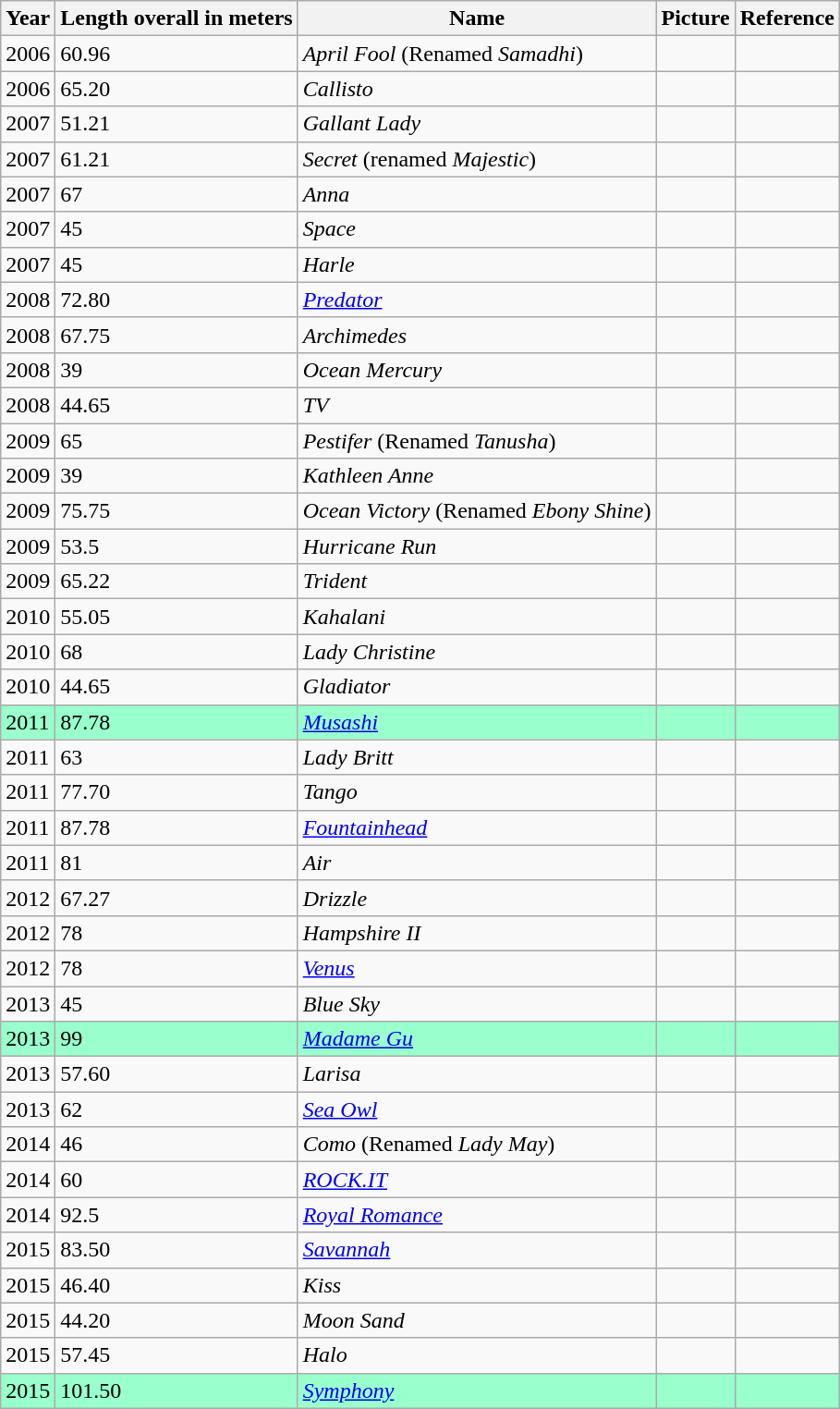<table class="wikitable sortable">
<tr>
<th>Year</th>
<th>Length overall in meters</th>
<th>Name</th>
<th>Picture</th>
<th>Reference</th>
</tr>
<tr>
<td>2006</td>
<td>60.96</td>
<td><em>April Fool</em> (Renamed <em>Samadhi</em>)</td>
<td></td>
<td></td>
</tr>
<tr>
<td>2006</td>
<td>65.20</td>
<td><em>Callisto</em></td>
<td></td>
<td></td>
</tr>
<tr>
<td>2007</td>
<td>51.21</td>
<td><em>Gallant Lady</em></td>
<td></td>
<td></td>
</tr>
<tr>
<td>2007</td>
<td>61.21</td>
<td><em>Secret</em> (renamed <em>Majestic</em>)</td>
<td></td>
<td></td>
</tr>
<tr>
<td>2007</td>
<td>67</td>
<td><em>Anna</em></td>
<td></td>
<td></td>
</tr>
<tr>
<td>2007</td>
<td>45</td>
<td><em>Space</em></td>
<td></td>
<td></td>
</tr>
<tr>
<td>2007</td>
<td>45</td>
<td><em>Harle</em></td>
<td></td>
<td></td>
</tr>
<tr>
<td>2008</td>
<td>72.80</td>
<td><em><a href='#'>Predator</a></em></td>
<td></td>
<td></td>
</tr>
<tr>
<td>2008</td>
<td>67.75</td>
<td><em>Archimedes</em></td>
<td></td>
<td></td>
</tr>
<tr>
<td>2008</td>
<td>39</td>
<td><em>Ocean Mercury</em></td>
<td></td>
<td></td>
</tr>
<tr>
<td>2008</td>
<td>44.65</td>
<td><em>TV</em></td>
<td></td>
<td></td>
</tr>
<tr>
<td>2009</td>
<td>65</td>
<td><em>Pestifer</em> (Renamed <em>Tanusha</em>)</td>
<td></td>
<td></td>
</tr>
<tr>
<td>2009</td>
<td>39</td>
<td><em>Kathleen Anne</em></td>
<td></td>
<td></td>
</tr>
<tr>
<td>2009</td>
<td>75.75</td>
<td><em>Ocean Victory</em> (Renamed <em>Ebony Shine</em>)</td>
<td></td>
<td></td>
</tr>
<tr>
<td>2009</td>
<td>53.5</td>
<td><em>Hurricane Run</em></td>
<td></td>
<td></td>
</tr>
<tr>
<td>2009</td>
<td>65.22</td>
<td><em>Trident</em></td>
<td></td>
<td></td>
</tr>
<tr>
<td>2010</td>
<td>55.05</td>
<td><em>Kahalani</em></td>
<td></td>
<td></td>
</tr>
<tr>
<td>2010</td>
<td>68</td>
<td><em>Lady Christine</em></td>
<td></td>
<td></td>
</tr>
<tr>
<td>2010</td>
<td>44.65</td>
<td><em>Gladiator</em></td>
<td></td>
<td></td>
</tr>
<tr style="background:#9fc;">
<td>2011</td>
<td>87.78</td>
<td><em><a href='#'>Musashi</a></em></td>
<td></td>
<td></td>
</tr>
<tr>
<td>2011</td>
<td>63</td>
<td><em>Lady Britt</em></td>
<td></td>
<td></td>
</tr>
<tr>
<td>2011</td>
<td>77.70</td>
<td><em>Tango</em></td>
<td></td>
<td></td>
</tr>
<tr>
<td>2011</td>
<td>87.78</td>
<td><em><a href='#'>Fountainhead</a></em></td>
<td></td>
<td></td>
</tr>
<tr>
<td>2011</td>
<td>81</td>
<td><em>Air</em></td>
<td></td>
<td></td>
</tr>
<tr>
<td>2012</td>
<td>67.27</td>
<td><em>Drizzle</em></td>
<td></td>
<td></td>
</tr>
<tr>
<td>2012</td>
<td>78</td>
<td><em>Hampshire II</em></td>
<td></td>
<td></td>
</tr>
<tr>
<td>2012</td>
<td>78</td>
<td><em><a href='#'>Venus</a></em></td>
<td></td>
<td></td>
</tr>
<tr>
<td>2013</td>
<td>45</td>
<td><em>Blue Sky</em></td>
<td></td>
<td></td>
</tr>
<tr style="background:#9fc;">
<td>2013</td>
<td>99</td>
<td><em><a href='#'>Madame Gu</a></em></td>
<td></td>
<td></td>
</tr>
<tr>
<td>2013</td>
<td>57.60</td>
<td><em>Larisa</em></td>
<td></td>
<td></td>
</tr>
<tr>
<td>2013</td>
<td>62</td>
<td><em><a href='#'>Sea Owl</a></em></td>
<td></td>
<td></td>
</tr>
<tr>
<td>2014</td>
<td>46</td>
<td><em>Como</em> (Renamed <em>Lady May</em>)</td>
<td></td>
<td></td>
</tr>
<tr>
<td>2014</td>
<td>60</td>
<td><em><a href='#'>ROCK.IT</a></em></td>
<td></td>
<td></td>
</tr>
<tr>
<td>2014</td>
<td>92.5</td>
<td><em><a href='#'>Royal Romance</a></em></td>
<td></td>
<td></td>
</tr>
<tr>
<td>2015</td>
<td>83.50</td>
<td><em><a href='#'>Savannah</a></em></td>
<td></td>
<td></td>
</tr>
<tr>
<td>2015</td>
<td>46.40</td>
<td><em>Kiss</em></td>
<td></td>
<td></td>
</tr>
<tr>
<td>2015</td>
<td>44.20</td>
<td><em>Moon Sand</em></td>
<td></td>
<td></td>
</tr>
<tr>
<td>2015</td>
<td>57.45</td>
<td><em>Halo</em></td>
<td></td>
<td></td>
</tr>
<tr style="background:#9fc;">
<td>2015</td>
<td>101.50</td>
<td><em><a href='#'>Symphony</a></em></td>
<td></td>
<td></td>
</tr>
</table>
